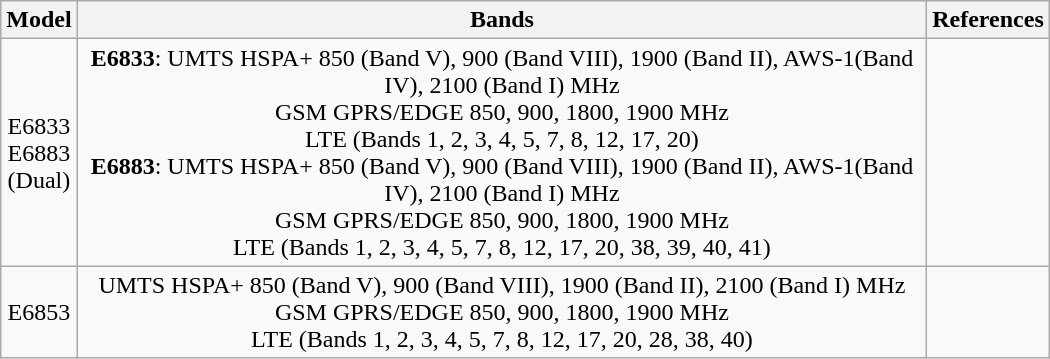<table class="wikitable sortable" style="width:700px">
<tr>
<th style="width:10px;">Model</th>
<th>Bands</th>
<th>References</th>
</tr>
<tr>
<td style="text-align:center;">E6833<br>E6883<br>(Dual)</td>
<td style="text-align:center;"><strong>E6833</strong>: UMTS HSPA+ 850 (Band V), 900 (Band VIII), 1900 (Band II), AWS-1(Band IV), 2100 (Band I) MHz<br>GSM GPRS/EDGE 850, 900, 1800, 1900 MHz<br>LTE (Bands 1, 2, 3, 4, 5, 7, 8, 12, 17, 20)<br><strong>E6883</strong>: UMTS HSPA+ 850 (Band V), 900 (Band VIII), 1900 (Band II), AWS-1(Band IV), 2100 (Band I) MHz<br>GSM GPRS/EDGE 850, 900, 1800, 1900 MHz<br>LTE (Bands 1, 2, 3, 4, 5, 7, 8, 12, 17, 20, 38, 39, 40, 41)</td>
<td style="text-align:center;"></td>
</tr>
<tr>
<td style="text-align:center;">E6853</td>
<td style="text-align:center;">UMTS HSPA+ 850 (Band V), 900 (Band VIII), 1900 (Band II), 2100 (Band I) MHz<br>GSM GPRS/EDGE 850, 900, 1800, 1900 MHz<br>LTE (Bands 1, 2, 3, 4, 5, 7, 8, 12, 17, 20, 28, 38, 40)</td>
<td style="text-align:center;"></td>
</tr>
</table>
